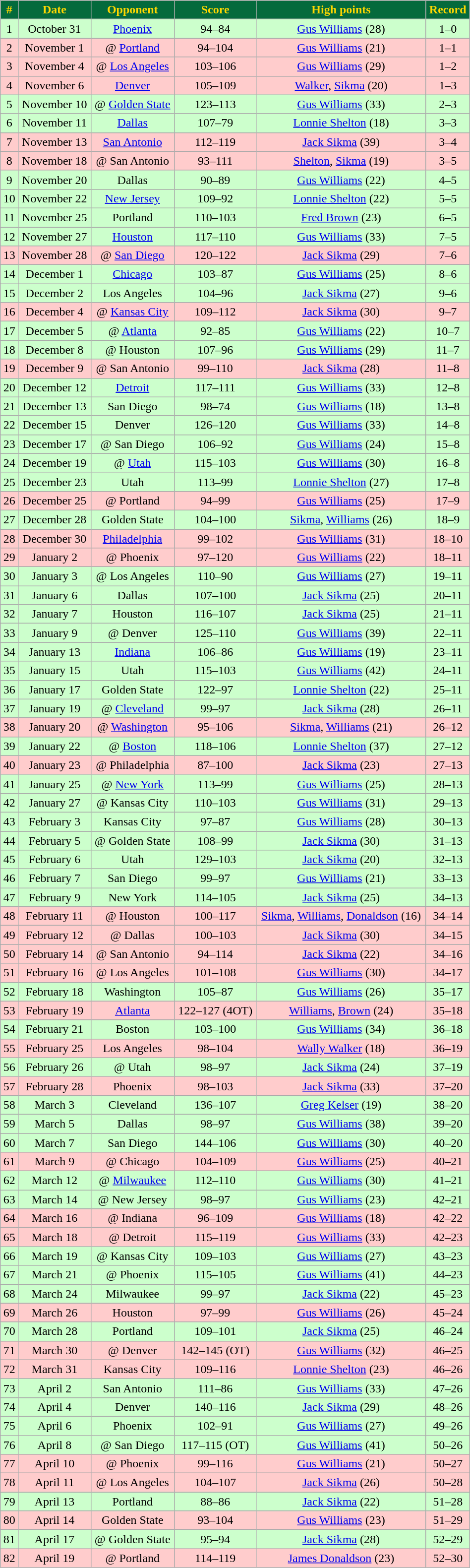<table class="wikitable" width="50%">
<tr align="center"  style="background:#046A3C;color:gold;">
<td><strong>#</strong></td>
<td><strong>Date</strong></td>
<td><strong>Opponent</strong></td>
<td><strong>Score</strong></td>
<td><strong>High points</strong></td>
<td><strong>Record</strong></td>
</tr>
<tr align="center" bgcolor="ccffcc">
<td>1</td>
<td>October 31</td>
<td><a href='#'>Phoenix</a></td>
<td>94–84</td>
<td><a href='#'>Gus Williams</a> (28)</td>
<td>1–0</td>
</tr>
<tr align="center" bgcolor="ffcccc">
<td>2</td>
<td>November 1</td>
<td>@ <a href='#'>Portland</a></td>
<td>94–104</td>
<td><a href='#'>Gus Williams</a> (21)</td>
<td>1–1</td>
</tr>
<tr align="center" bgcolor="ffcccc">
<td>3</td>
<td>November 4</td>
<td>@ <a href='#'>Los Angeles</a></td>
<td>103–106</td>
<td><a href='#'>Gus Williams</a> (29)</td>
<td>1–2</td>
</tr>
<tr align="center" bgcolor="ffcccc">
<td>4</td>
<td>November 6</td>
<td><a href='#'>Denver</a></td>
<td>105–109</td>
<td><a href='#'>Walker</a>, <a href='#'>Sikma</a> (20)</td>
<td>1–3</td>
</tr>
<tr align="center" bgcolor="ccffcc">
<td>5</td>
<td>November 10</td>
<td>@ <a href='#'>Golden State</a></td>
<td>123–113</td>
<td><a href='#'>Gus Williams</a> (33)</td>
<td>2–3</td>
</tr>
<tr align="center" bgcolor="ccffcc">
<td>6</td>
<td>November 11</td>
<td><a href='#'>Dallas</a></td>
<td>107–79</td>
<td><a href='#'>Lonnie Shelton</a> (18)</td>
<td>3–3</td>
</tr>
<tr align="center" bgcolor="ffcccc">
<td>7</td>
<td>November 13</td>
<td><a href='#'>San Antonio</a></td>
<td>112–119</td>
<td><a href='#'>Jack Sikma</a> (39)</td>
<td>3–4</td>
</tr>
<tr align="center" bgcolor="ffcccc">
<td>8</td>
<td>November 18</td>
<td>@ San Antonio</td>
<td>93–111</td>
<td><a href='#'>Shelton</a>, <a href='#'>Sikma</a> (19)</td>
<td>3–5</td>
</tr>
<tr align="center" bgcolor="ccffcc">
<td>9</td>
<td>November 20</td>
<td>Dallas</td>
<td>90–89</td>
<td><a href='#'>Gus Williams</a> (22)</td>
<td>4–5</td>
</tr>
<tr align="center" bgcolor="ccffcc">
<td>10</td>
<td>November 22</td>
<td><a href='#'>New Jersey</a></td>
<td>109–92</td>
<td><a href='#'>Lonnie Shelton</a> (22)</td>
<td>5–5</td>
</tr>
<tr align="center" bgcolor="ccffcc">
<td>11</td>
<td>November 25</td>
<td>Portland</td>
<td>110–103</td>
<td><a href='#'>Fred Brown</a> (23)</td>
<td>6–5</td>
</tr>
<tr align="center" bgcolor="ccffcc">
<td>12</td>
<td>November 27</td>
<td><a href='#'>Houston</a></td>
<td>117–110</td>
<td><a href='#'>Gus Williams</a> (33)</td>
<td>7–5</td>
</tr>
<tr align="center" bgcolor="ffcccc">
<td>13</td>
<td>November 28</td>
<td>@ <a href='#'>San Diego</a></td>
<td>120–122</td>
<td><a href='#'>Jack Sikma</a> (29)</td>
<td>7–6</td>
</tr>
<tr align="center" bgcolor="ccffcc">
<td>14</td>
<td>December 1</td>
<td><a href='#'>Chicago</a></td>
<td>103–87</td>
<td><a href='#'>Gus Williams</a> (25)</td>
<td>8–6</td>
</tr>
<tr align="center" bgcolor="ccffcc">
<td>15</td>
<td>December 2</td>
<td>Los Angeles</td>
<td>104–96</td>
<td><a href='#'>Jack Sikma</a> (27)</td>
<td>9–6</td>
</tr>
<tr align="center" bgcolor="ffcccc">
<td>16</td>
<td>December 4</td>
<td>@ <a href='#'>Kansas City</a></td>
<td>109–112</td>
<td><a href='#'>Jack Sikma</a> (30)</td>
<td>9–7</td>
</tr>
<tr align="center" bgcolor="ccffcc">
<td>17</td>
<td>December 5</td>
<td>@ <a href='#'>Atlanta</a></td>
<td>92–85</td>
<td><a href='#'>Gus Williams</a> (22)</td>
<td>10–7</td>
</tr>
<tr align="center" bgcolor="ccffcc">
<td>18</td>
<td>December 8</td>
<td>@ Houston</td>
<td>107–96</td>
<td><a href='#'>Gus Williams</a> (29)</td>
<td>11–7</td>
</tr>
<tr align="center" bgcolor="ffcccc">
<td>19</td>
<td>December 9</td>
<td>@ San Antonio</td>
<td>99–110</td>
<td><a href='#'>Jack Sikma</a> (28)</td>
<td>11–8</td>
</tr>
<tr align="center" bgcolor="ccffcc">
<td>20</td>
<td>December 12</td>
<td><a href='#'>Detroit</a></td>
<td>117–111</td>
<td><a href='#'>Gus Williams</a> (33)</td>
<td>12–8</td>
</tr>
<tr align="center" bgcolor="ccffcc">
<td>21</td>
<td>December 13</td>
<td>San Diego</td>
<td>98–74</td>
<td><a href='#'>Gus Williams</a> (18)</td>
<td>13–8</td>
</tr>
<tr align="center" bgcolor="ccffcc">
<td>22</td>
<td>December 15</td>
<td>Denver</td>
<td>126–120</td>
<td><a href='#'>Gus Williams</a> (33)</td>
<td>14–8</td>
</tr>
<tr align="center" bgcolor="ccffcc">
<td>23</td>
<td>December 17</td>
<td>@ San Diego</td>
<td>106–92</td>
<td><a href='#'>Gus Williams</a> (24)</td>
<td>15–8</td>
</tr>
<tr align="center" bgcolor="ccffcc">
<td>24</td>
<td>December 19</td>
<td>@ <a href='#'>Utah</a></td>
<td>115–103</td>
<td><a href='#'>Gus Williams</a> (30)</td>
<td>16–8</td>
</tr>
<tr align="center" bgcolor="ccffcc">
<td>25</td>
<td>December 23</td>
<td>Utah</td>
<td>113–99</td>
<td><a href='#'>Lonnie Shelton</a> (27)</td>
<td>17–8</td>
</tr>
<tr align="center" bgcolor="ffcccc">
<td>26</td>
<td>December 25</td>
<td>@ Portland</td>
<td>94–99</td>
<td><a href='#'>Gus Williams</a> (25)</td>
<td>17–9</td>
</tr>
<tr align="center" bgcolor="ccffcc">
<td>27</td>
<td>December 28</td>
<td>Golden State</td>
<td>104–100</td>
<td><a href='#'>Sikma</a>, <a href='#'>Williams</a> (26)</td>
<td>18–9</td>
</tr>
<tr align="center" bgcolor="ffcccc">
<td>28</td>
<td>December 30</td>
<td><a href='#'>Philadelphia</a></td>
<td>99–102</td>
<td><a href='#'>Gus Williams</a> (31)</td>
<td>18–10</td>
</tr>
<tr align="center" bgcolor="ffcccc">
<td>29</td>
<td>January 2</td>
<td>@ Phoenix</td>
<td>97–120</td>
<td><a href='#'>Gus Williams</a> (22)</td>
<td>18–11</td>
</tr>
<tr align="center" bgcolor="ccffcc">
<td>30</td>
<td>January 3</td>
<td>@ Los Angeles</td>
<td>110–90</td>
<td><a href='#'>Gus Williams</a> (27)</td>
<td>19–11</td>
</tr>
<tr align="center" bgcolor="ccffcc">
<td>31</td>
<td>January 6</td>
<td>Dallas</td>
<td>107–100</td>
<td><a href='#'>Jack Sikma</a> (25)</td>
<td>20–11</td>
</tr>
<tr align="center" bgcolor="ccffcc">
<td>32</td>
<td>January 7</td>
<td>Houston</td>
<td>116–107</td>
<td><a href='#'>Jack Sikma</a> (25)</td>
<td>21–11</td>
</tr>
<tr align="center" bgcolor="ccffcc">
<td>33</td>
<td>January 9</td>
<td>@ Denver</td>
<td>125–110</td>
<td><a href='#'>Gus Williams</a> (39)</td>
<td>22–11</td>
</tr>
<tr align="center" bgcolor="ccffcc">
<td>34</td>
<td>January 13</td>
<td><a href='#'>Indiana</a></td>
<td>106–86</td>
<td><a href='#'>Gus Williams</a> (19)</td>
<td>23–11</td>
</tr>
<tr align="center" bgcolor="ccffcc">
<td>35</td>
<td>January 15</td>
<td>Utah</td>
<td>115–103</td>
<td><a href='#'>Gus Williams</a> (42)</td>
<td>24–11</td>
</tr>
<tr align="center" bgcolor="ccffcc">
<td>36</td>
<td>January 17</td>
<td>Golden State</td>
<td>122–97</td>
<td><a href='#'>Lonnie Shelton</a> (22)</td>
<td>25–11</td>
</tr>
<tr align="center" bgcolor="ccffcc">
<td>37</td>
<td>January 19</td>
<td>@ <a href='#'>Cleveland</a></td>
<td>99–97</td>
<td><a href='#'>Jack Sikma</a> (28)</td>
<td>26–11</td>
</tr>
<tr align="center" bgcolor="ffcccc">
<td>38</td>
<td>January 20</td>
<td>@ <a href='#'>Washington</a></td>
<td>95–106</td>
<td><a href='#'>Sikma</a>, <a href='#'>Williams</a> (21)</td>
<td>26–12</td>
</tr>
<tr align="center" bgcolor="ccffcc">
<td>39</td>
<td>January 22</td>
<td>@ <a href='#'>Boston</a></td>
<td>118–106</td>
<td><a href='#'>Lonnie Shelton</a> (37)</td>
<td>27–12</td>
</tr>
<tr align="center" bgcolor="ffcccc">
<td>40</td>
<td>January 23</td>
<td>@ Philadelphia</td>
<td>87–100</td>
<td><a href='#'>Jack Sikma</a> (23)</td>
<td>27–13</td>
</tr>
<tr align="center" bgcolor="ccffcc">
<td>41</td>
<td>January 25</td>
<td>@ <a href='#'>New York</a></td>
<td>113–99</td>
<td><a href='#'>Gus Williams</a> (25)</td>
<td>28–13</td>
</tr>
<tr align="center" bgcolor="ccffcc">
<td>42</td>
<td>January 27</td>
<td>@ Kansas City</td>
<td>110–103</td>
<td><a href='#'>Gus Williams</a> (31)</td>
<td>29–13</td>
</tr>
<tr align="center" bgcolor="ccffcc">
<td>43</td>
<td>February 3</td>
<td>Kansas City</td>
<td>97–87</td>
<td><a href='#'>Gus Williams</a> (28)</td>
<td>30–13</td>
</tr>
<tr align="center" bgcolor="ccffcc">
<td>44</td>
<td>February 5</td>
<td>@ Golden State</td>
<td>108–99</td>
<td><a href='#'>Jack Sikma</a> (30)</td>
<td>31–13</td>
</tr>
<tr align="center" bgcolor="ccffcc">
<td>45</td>
<td>February 6</td>
<td>Utah</td>
<td>129–103</td>
<td><a href='#'>Jack Sikma</a> (20)</td>
<td>32–13</td>
</tr>
<tr align="center" bgcolor="ccffcc">
<td>46</td>
<td>February 7</td>
<td>San Diego</td>
<td>99–97</td>
<td><a href='#'>Gus Williams</a> (21)</td>
<td>33–13</td>
</tr>
<tr align="center" bgcolor="ccffcc">
<td>47</td>
<td>February 9</td>
<td>New York</td>
<td>114–105</td>
<td><a href='#'>Jack Sikma</a> (25)</td>
<td>34–13</td>
</tr>
<tr align="center" bgcolor="ffcccc">
<td>48</td>
<td>February 11</td>
<td>@ Houston</td>
<td>100–117</td>
<td><a href='#'>Sikma</a>, <a href='#'>Williams</a>, <a href='#'>Donaldson</a> (16)</td>
<td>34–14</td>
</tr>
<tr align="center" bgcolor="ffcccc">
<td>49</td>
<td>February 12</td>
<td>@ Dallas</td>
<td>100–103</td>
<td><a href='#'>Jack Sikma</a> (30)</td>
<td>34–15</td>
</tr>
<tr align="center" bgcolor="ffcccc">
<td>50</td>
<td>February 14</td>
<td>@ San Antonio</td>
<td>94–114</td>
<td><a href='#'>Jack Sikma</a> (22)</td>
<td>34–16</td>
</tr>
<tr align="center" bgcolor="ffcccc">
<td>51</td>
<td>February 16</td>
<td>@ Los Angeles</td>
<td>101–108</td>
<td><a href='#'>Gus Williams</a> (30)</td>
<td>34–17</td>
</tr>
<tr align="center" bgcolor="ccffcc">
<td>52</td>
<td>February 18</td>
<td>Washington</td>
<td>105–87</td>
<td><a href='#'>Gus Williams</a> (26)</td>
<td>35–17</td>
</tr>
<tr align="center" bgcolor="ffcccc">
<td>53</td>
<td>February 19</td>
<td><a href='#'>Atlanta</a></td>
<td>122–127 (4OT)</td>
<td><a href='#'>Williams</a>, <a href='#'>Brown</a> (24)</td>
<td>35–18</td>
</tr>
<tr align="center" bgcolor="ccffcc">
<td>54</td>
<td>February 21</td>
<td>Boston</td>
<td>103–100</td>
<td><a href='#'>Gus Williams</a> (34)</td>
<td>36–18</td>
</tr>
<tr align="center" bgcolor="ffcccc">
<td>55</td>
<td>February 25</td>
<td>Los Angeles</td>
<td>98–104</td>
<td><a href='#'>Wally Walker</a> (18)</td>
<td>36–19</td>
</tr>
<tr align="center" bgcolor="ccffcc">
<td>56</td>
<td>February 26</td>
<td>@ Utah</td>
<td>98–97</td>
<td><a href='#'>Jack Sikma</a> (24)</td>
<td>37–19</td>
</tr>
<tr align="center" bgcolor="ffcccc">
<td>57</td>
<td>February 28</td>
<td>Phoenix</td>
<td>98–103</td>
<td><a href='#'>Jack Sikma</a> (33)</td>
<td>37–20</td>
</tr>
<tr align="center" bgcolor="ccffcc">
<td>58</td>
<td>March 3</td>
<td>Cleveland</td>
<td>136–107</td>
<td><a href='#'>Greg Kelser</a> (19)</td>
<td>38–20</td>
</tr>
<tr align="center" bgcolor="ccffcc">
<td>59</td>
<td>March 5</td>
<td>Dallas</td>
<td>98–97</td>
<td><a href='#'>Gus Williams</a> (38)</td>
<td>39–20</td>
</tr>
<tr align="center" bgcolor="ccffcc">
<td>60</td>
<td>March 7</td>
<td>San Diego</td>
<td>144–106</td>
<td><a href='#'>Gus Williams</a> (30)</td>
<td>40–20</td>
</tr>
<tr align="center" bgcolor="ffcccc">
<td>61</td>
<td>March 9</td>
<td>@ Chicago</td>
<td>104–109</td>
<td><a href='#'>Gus Williams</a> (25)</td>
<td>40–21</td>
</tr>
<tr align="center" bgcolor="ccffcc">
<td>62</td>
<td>March 12</td>
<td>@ <a href='#'>Milwaukee</a></td>
<td>112–110</td>
<td><a href='#'>Gus Williams</a> (30)</td>
<td>41–21</td>
</tr>
<tr align="center" bgcolor="ccffcc">
<td>63</td>
<td>March 14</td>
<td>@ New Jersey</td>
<td>98–97</td>
<td><a href='#'>Gus Williams</a> (23)</td>
<td>42–21</td>
</tr>
<tr align="center" bgcolor="ffcccc">
<td>64</td>
<td>March 16</td>
<td>@ Indiana</td>
<td>96–109</td>
<td><a href='#'>Gus Williams</a> (18)</td>
<td>42–22</td>
</tr>
<tr align="center" bgcolor="ffcccc">
<td>65</td>
<td>March 18</td>
<td>@ Detroit</td>
<td>115–119</td>
<td><a href='#'>Gus Williams</a> (33)</td>
<td>42–23</td>
</tr>
<tr align="center" bgcolor="ccffcc">
<td>66</td>
<td>March 19</td>
<td>@ Kansas City</td>
<td>109–103</td>
<td><a href='#'>Gus Williams</a> (27)</td>
<td>43–23</td>
</tr>
<tr align="center" bgcolor="ccffcc">
<td>67</td>
<td>March 21</td>
<td>@ Phoenix</td>
<td>115–105</td>
<td><a href='#'>Gus Williams</a> (41)</td>
<td>44–23</td>
</tr>
<tr align="center" bgcolor="ccffcc">
<td>68</td>
<td>March 24</td>
<td>Milwaukee</td>
<td>99–97</td>
<td><a href='#'>Jack Sikma</a> (22)</td>
<td>45–23</td>
</tr>
<tr align="center" bgcolor="ffcccc">
<td>69</td>
<td>March 26</td>
<td>Houston</td>
<td>97–99</td>
<td><a href='#'>Gus Williams</a> (26)</td>
<td>45–24</td>
</tr>
<tr align="center" bgcolor="ccffcc">
<td>70</td>
<td>March 28</td>
<td>Portland</td>
<td>109–101</td>
<td><a href='#'>Jack Sikma</a> (25)</td>
<td>46–24</td>
</tr>
<tr align="center" bgcolor="ffcccc">
<td>71</td>
<td>March 30</td>
<td>@ Denver</td>
<td>142–145 (OT)</td>
<td><a href='#'>Gus Williams</a> (32)</td>
<td>46–25</td>
</tr>
<tr align="center" bgcolor="ffcccc">
<td>72</td>
<td>March 31</td>
<td>Kansas City</td>
<td>109–116</td>
<td><a href='#'>Lonnie Shelton</a> (23)</td>
<td>46–26</td>
</tr>
<tr align="center" bgcolor="ccffcc">
<td>73</td>
<td>April 2</td>
<td>San Antonio</td>
<td>111–86</td>
<td><a href='#'>Gus Williams</a> (33)</td>
<td>47–26</td>
</tr>
<tr align="center" bgcolor="ccffcc">
<td>74</td>
<td>April 4</td>
<td>Denver</td>
<td>140–116</td>
<td><a href='#'>Jack Sikma</a> (29)</td>
<td>48–26</td>
</tr>
<tr align="center" bgcolor="ccffcc">
<td>75</td>
<td>April 6</td>
<td>Phoenix</td>
<td>102–91</td>
<td><a href='#'>Gus Williams</a> (27)</td>
<td>49–26</td>
</tr>
<tr align="center" bgcolor="ccffcc">
<td>76</td>
<td>April 8</td>
<td>@ San Diego</td>
<td>117–115 (OT)</td>
<td><a href='#'>Gus Williams</a> (41)</td>
<td>50–26</td>
</tr>
<tr align="center" bgcolor="ffcccc">
<td>77</td>
<td>April 10</td>
<td>@ Phoenix</td>
<td>99–116</td>
<td><a href='#'>Gus Williams</a> (21)</td>
<td>50–27</td>
</tr>
<tr align="center" bgcolor="ffcccc">
<td>78</td>
<td>April 11</td>
<td>@ Los Angeles</td>
<td>104–107</td>
<td><a href='#'>Jack Sikma</a> (26)</td>
<td>50–28</td>
</tr>
<tr align="center" bgcolor="ccffcc">
<td>79</td>
<td>April 13</td>
<td>Portland</td>
<td>88–86</td>
<td><a href='#'>Jack Sikma</a> (22)</td>
<td>51–28</td>
</tr>
<tr align="center" bgcolor="ffcccc">
<td>80</td>
<td>April 14</td>
<td>Golden State</td>
<td>93–104</td>
<td><a href='#'>Gus Williams</a> (23)</td>
<td>51–29</td>
</tr>
<tr align="center" bgcolor="ccffcc">
<td>81</td>
<td>April 17</td>
<td>@ Golden State</td>
<td>95–94</td>
<td><a href='#'>Jack Sikma</a> (28)</td>
<td>52–29</td>
</tr>
<tr align="center" bgcolor="ffcccc">
<td>82</td>
<td>April 19</td>
<td>@ Portland</td>
<td>114–119</td>
<td><a href='#'>James Donaldson</a> (23)</td>
<td>52–30</td>
</tr>
</table>
